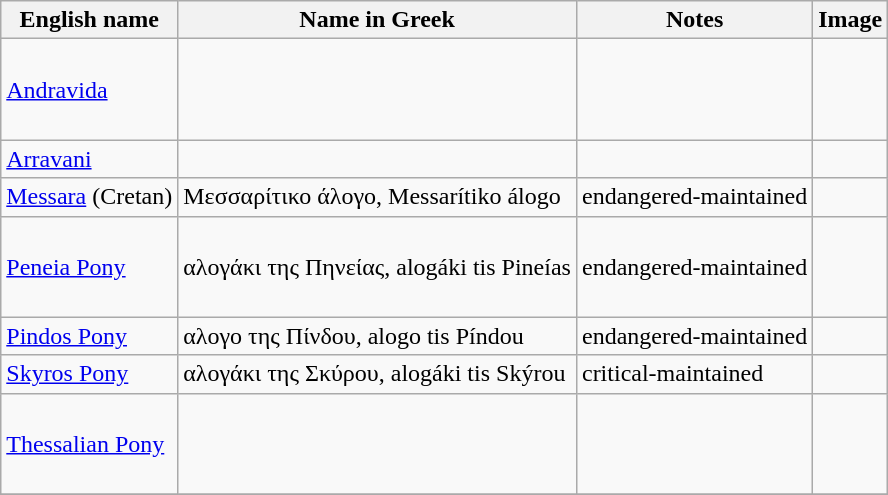<table class="wikitable sortable">
<tr>
<th>English name</th>
<th>Name in Greek</th>
<th>Notes</th>
<th>Image</th>
</tr>
<tr>
<td><a href='#'>Andravida</a></td>
<td></td>
<td></td>
<td style="height: 60px;"></td>
</tr>
<tr>
<td><a href='#'>Arravani</a></td>
<td></td>
<td></td>
<td></td>
</tr>
<tr>
<td><a href='#'>Messara</a> (Cretan)</td>
<td>Μεσσαρίτικο άλογο, Messarítiko álogo</td>
<td>endangered-maintained</td>
<td></td>
</tr>
<tr>
<td><a href='#'>Peneia Pony</a></td>
<td>αλογάκι της Πηνείας, alogáki tis Pineías</td>
<td>endangered-maintained</td>
<td style="height: 60px;"></td>
</tr>
<tr>
<td><a href='#'>Pindos Pony</a></td>
<td>αλογο της Πίνδου, alogo tis Píndou</td>
<td>endangered-maintained</td>
<td></td>
</tr>
<tr>
<td><a href='#'>Skyros Pony</a></td>
<td>αλογάκι της Σκύρου, alogáki tis Skýrou</td>
<td>critical-maintained</td>
<td></td>
</tr>
<tr>
<td><a href='#'>Thessalian Pony</a></td>
<td></td>
<td></td>
<td style="height: 60px;"></td>
</tr>
<tr>
</tr>
</table>
